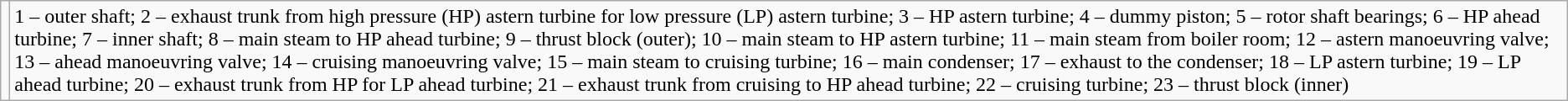<table class="wikitable">
<tr>
<td></td>
<td>1 – outer shaft; 2 – exhaust trunk from high pressure (HP) astern turbine for low pressure (LP) astern turbine; 3 – HP astern turbine; 4 – dummy piston; 5 – rotor shaft bearings; 6 – HP ahead turbine; 7 – inner shaft; 8 – main steam to HP ahead turbine; 9 – thrust block (outer); 10 – main steam to HP astern turbine; 11 – main steam from boiler room; 12 – astern manoeuvring valve; 13 – ahead manoeuvring valve; 14 – cruising manoeuvring valve; 15 – main steam to cruising turbine; 16 – main condenser; 17 – exhaust to the condenser; 18 – LP astern turbine; 19 – LP ahead turbine; 20 – exhaust trunk from HP for LP ahead turbine; 21 – exhaust trunk from cruising to HP ahead turbine; 22 – cruising turbine; 23 – thrust block (inner)</td>
</tr>
</table>
